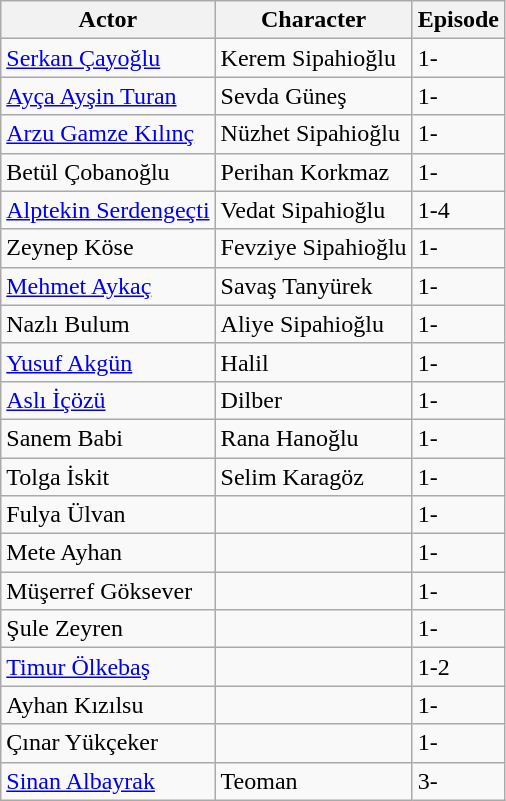<table class="wikitable">
<tr>
<th>Actor</th>
<th>Character</th>
<th>Episode</th>
</tr>
<tr>
<td><a href='#'>Serkan Çayoğlu</a></td>
<td>Kerem Sipahioğlu</td>
<td>1-</td>
</tr>
<tr>
<td><a href='#'>Ayça Ayşin Turan</a></td>
<td>Sevda Güneş</td>
<td>1-</td>
</tr>
<tr>
<td><a href='#'>Arzu Gamze Kılınç</a></td>
<td>Nüzhet Sipahioğlu</td>
<td>1-</td>
</tr>
<tr>
<td>Betül Çobanoğlu</td>
<td>Perihan Korkmaz</td>
<td>1-</td>
</tr>
<tr>
<td><a href='#'>Alptekin Serdengeçti</a></td>
<td>Vedat Sipahioğlu</td>
<td>1-4</td>
</tr>
<tr>
<td>Zeynep Köse</td>
<td>Fevziye Sipahioğlu</td>
<td>1-</td>
</tr>
<tr>
<td><a href='#'>Mehmet Aykaç</a></td>
<td>Savaş Tanyürek</td>
<td>1-</td>
</tr>
<tr>
<td>Nazlı Bulum</td>
<td>Aliye Sipahioğlu</td>
<td>1-</td>
</tr>
<tr>
<td><a href='#'>Yusuf Akgün</a></td>
<td>Halil</td>
<td>1-</td>
</tr>
<tr>
<td><a href='#'>Aslı İçözü</a></td>
<td>Dilber</td>
<td>1-</td>
</tr>
<tr>
<td>Sanem Babi</td>
<td>Rana Hanoğlu</td>
<td>1-</td>
</tr>
<tr>
<td>Tolga İskit</td>
<td>Selim Karagöz</td>
<td>1-</td>
</tr>
<tr>
<td>Fulya Ülvan</td>
<td></td>
<td>1-</td>
</tr>
<tr>
<td>Mete Ayhan</td>
<td></td>
<td>1-</td>
</tr>
<tr>
<td>Müşerref Göksever</td>
<td></td>
<td>1-</td>
</tr>
<tr>
<td>Şule Zeyren</td>
<td></td>
<td>1-</td>
</tr>
<tr>
<td><a href='#'>Timur Ölkebaş</a></td>
<td></td>
<td>1-2</td>
</tr>
<tr>
<td>Ayhan Kızılsu</td>
<td></td>
<td>1-</td>
</tr>
<tr>
<td>Çınar Yükçeker</td>
<td></td>
<td>1-</td>
</tr>
<tr>
<td><a href='#'>Sinan Albayrak</a></td>
<td>Teoman</td>
<td>3-</td>
</tr>
</table>
